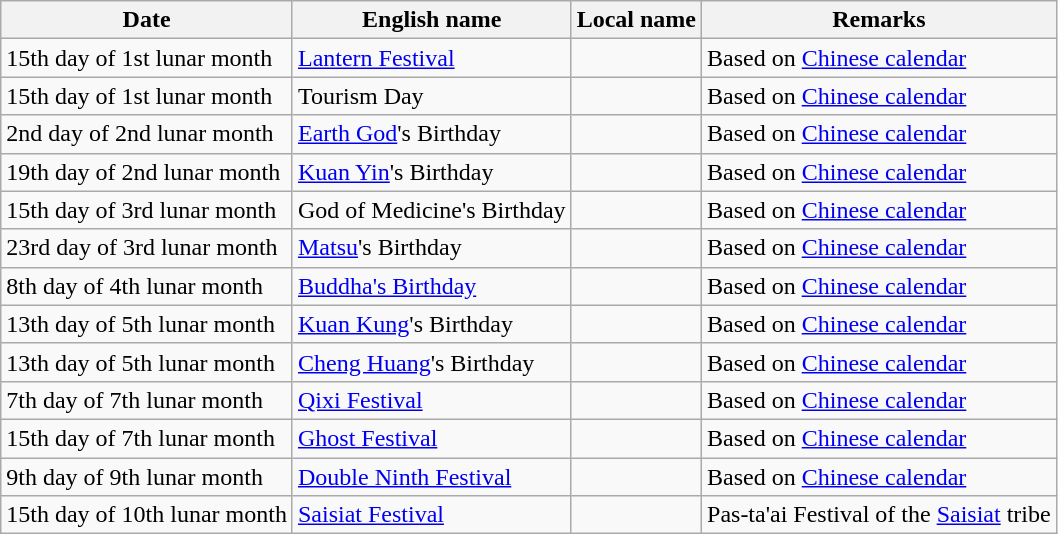<table class="wikitable">
<tr>
<th>Date</th>
<th>English name</th>
<th>Local name</th>
<th>Remarks</th>
</tr>
<tr>
<td>15th day of 1st lunar month</td>
<td><a href='#'>Lantern Festival</a></td>
<td></td>
<td>Based on <a href='#'>Chinese calendar</a></td>
</tr>
<tr>
<td>15th day of 1st lunar month</td>
<td>Tourism Day</td>
<td></td>
<td>Based on <a href='#'>Chinese calendar</a></td>
</tr>
<tr>
<td>2nd day of 2nd lunar month</td>
<td><a href='#'>Earth God</a>'s Birthday</td>
<td></td>
<td>Based on <a href='#'>Chinese calendar</a></td>
</tr>
<tr>
<td>19th day of 2nd lunar month</td>
<td><a href='#'>Kuan Yin</a>'s Birthday</td>
<td></td>
<td>Based on <a href='#'>Chinese calendar</a></td>
</tr>
<tr>
<td>15th day of 3rd lunar month</td>
<td>God of Medicine's Birthday</td>
<td></td>
<td>Based on <a href='#'>Chinese calendar</a></td>
</tr>
<tr>
<td>23rd day of 3rd lunar month</td>
<td><a href='#'>Matsu</a>'s Birthday</td>
<td></td>
<td>Based on <a href='#'>Chinese calendar</a></td>
</tr>
<tr>
<td>8th day of 4th lunar month</td>
<td><a href='#'>Buddha's Birthday</a></td>
<td></td>
<td>Based on <a href='#'>Chinese calendar</a></td>
</tr>
<tr>
<td>13th day of 5th lunar month</td>
<td><a href='#'>Kuan Kung</a>'s Birthday</td>
<td></td>
<td>Based on <a href='#'>Chinese calendar</a></td>
</tr>
<tr>
<td>13th day of 5th lunar month</td>
<td><a href='#'>Cheng Huang</a>'s Birthday</td>
<td></td>
<td>Based on <a href='#'>Chinese calendar</a></td>
</tr>
<tr>
<td>7th day of 7th lunar month</td>
<td><a href='#'>Qixi Festival</a></td>
<td></td>
<td>Based on <a href='#'>Chinese calendar</a></td>
</tr>
<tr>
<td>15th day of 7th lunar month</td>
<td><a href='#'>Ghost Festival</a></td>
<td></td>
<td>Based on <a href='#'>Chinese calendar</a></td>
</tr>
<tr>
<td>9th day of 9th lunar month</td>
<td><a href='#'>Double Ninth Festival</a></td>
<td></td>
<td>Based on <a href='#'>Chinese calendar</a></td>
</tr>
<tr>
<td>15th day of 10th lunar month</td>
<td><a href='#'>Saisiat Festival</a></td>
<td></td>
<td>Pas-ta'ai Festival of the <a href='#'>Saisiat</a> tribe</td>
</tr>
</table>
